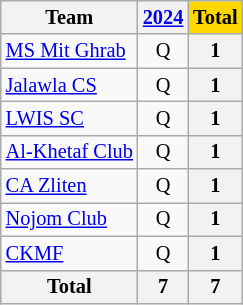<table class="wikitable" style="text-align:center; font-size:85%;">
<tr>
<th>Team</th>
<th><a href='#'>2024</a><br></th>
<td bgcolor=gold><strong>Total</strong></td>
</tr>
<tr>
<td align=left> <a href='#'>MS Mit Ghrab</a></td>
<td>Q</td>
<th>1</th>
</tr>
<tr>
<td align=left> <a href='#'>Jalawla CS</a></td>
<td>Q</td>
<th>1</th>
</tr>
<tr>
<td align=left> <a href='#'>LWIS SC</a></td>
<td>Q</td>
<th>1</th>
</tr>
<tr>
<td align=left> <a href='#'>Al-Khetaf Club</a></td>
<td>Q</td>
<th>1</th>
</tr>
<tr>
<td align=left> <a href='#'>CA Zliten</a></td>
<td>Q</td>
<th>1</th>
</tr>
<tr>
<td align=left> <a href='#'>Nojom Club</a></td>
<td>Q</td>
<th>1</th>
</tr>
<tr>
<td align=left> <a href='#'>CKMF</a></td>
<td>Q</td>
<th>1</th>
</tr>
<tr>
<th>Total</th>
<th>7</th>
<th>7</th>
</tr>
</table>
